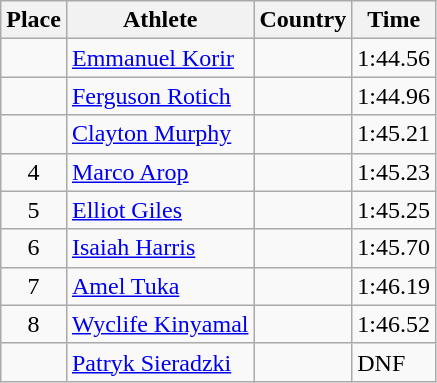<table class="wikitable">
<tr>
<th>Place</th>
<th>Athlete</th>
<th>Country</th>
<th>Time</th>
</tr>
<tr>
<td align=center></td>
<td><a href='#'>Emmanuel Korir</a></td>
<td></td>
<td>1:44.56</td>
</tr>
<tr>
<td align=center></td>
<td><a href='#'>Ferguson Rotich</a></td>
<td></td>
<td>1:44.96</td>
</tr>
<tr>
<td align=center></td>
<td><a href='#'>Clayton Murphy</a></td>
<td></td>
<td>1:45.21</td>
</tr>
<tr>
<td align=center>4</td>
<td><a href='#'>Marco Arop</a></td>
<td></td>
<td>1:45.23</td>
</tr>
<tr>
<td align=center>5</td>
<td><a href='#'>Elliot Giles</a></td>
<td></td>
<td>1:45.25</td>
</tr>
<tr>
<td align=center>6</td>
<td><a href='#'>Isaiah Harris</a></td>
<td></td>
<td>1:45.70</td>
</tr>
<tr>
<td align=center>7</td>
<td><a href='#'>Amel Tuka</a></td>
<td></td>
<td>1:46.19</td>
</tr>
<tr>
<td align=center>8</td>
<td><a href='#'>Wyclife Kinyamal</a></td>
<td></td>
<td>1:46.52</td>
</tr>
<tr>
<td align=center></td>
<td><a href='#'>Patryk Sieradzki</a></td>
<td></td>
<td>DNF</td>
</tr>
</table>
